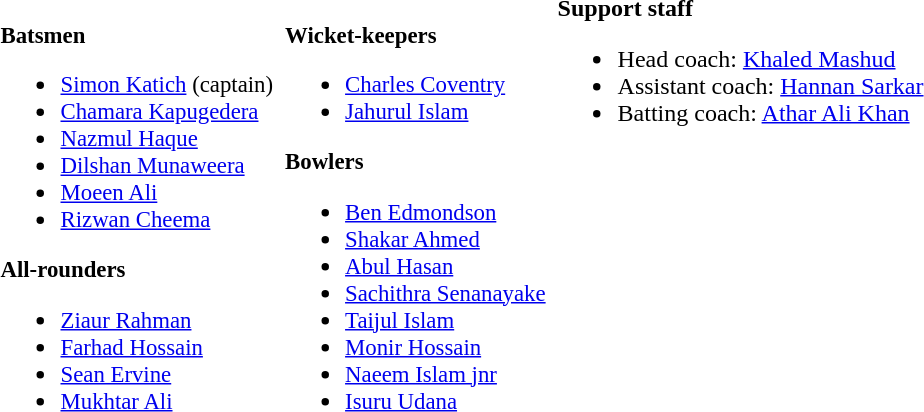<table class="toccolours">
<tr>
</tr>
<tr>
<td style="font-size: 95%;" valign="top"><br><strong>Batsmen</strong><ul><li>  <a href='#'>Simon Katich</a> (captain)</li><li>  <a href='#'>Chamara Kapugedera</a></li><li>  <a href='#'>Nazmul Haque</a></li><li>  <a href='#'>Dilshan Munaweera</a></li><li>  <a href='#'>Moeen Ali</a></li><li>  <a href='#'>Rizwan Cheema</a></li></ul><strong>All-rounders</strong><ul><li>  <a href='#'>Ziaur Rahman</a></li><li>  <a href='#'>Farhad Hossain</a></li><li>  <a href='#'>Sean Ervine</a></li><li>  <a href='#'>Mukhtar Ali</a></li></ul></td>
<td></td>
<td style="font-size: 95%;" valign="top"><br><strong>Wicket-keepers</strong><ul><li>  <a href='#'>Charles Coventry</a></li><li>  <a href='#'>Jahurul Islam</a></li></ul><strong>Bowlers</strong><ul><li>  <a href='#'>Ben Edmondson</a></li><li>  <a href='#'>Shakar Ahmed</a></li><li>  <a href='#'>Abul Hasan</a></li><li>  <a href='#'>Sachithra Senanayake</a></li><li>  <a href='#'>Taijul Islam</a></li><li>  <a href='#'>Monir Hossain</a></li><li>  <a href='#'>Naeem Islam jnr</a></li><li>  <a href='#'>Isuru Udana</a></li></ul></td>
<td></td>
<td valign="top"><strong>Support staff</strong><br><ul><li>Head coach:  <a href='#'>Khaled Mashud</a></li><li>Assistant coach:  <a href='#'>Hannan Sarkar</a></li><li>Batting coach:  <a href='#'>Athar Ali Khan</a></li></ul></td>
</tr>
<tr>
</tr>
</table>
